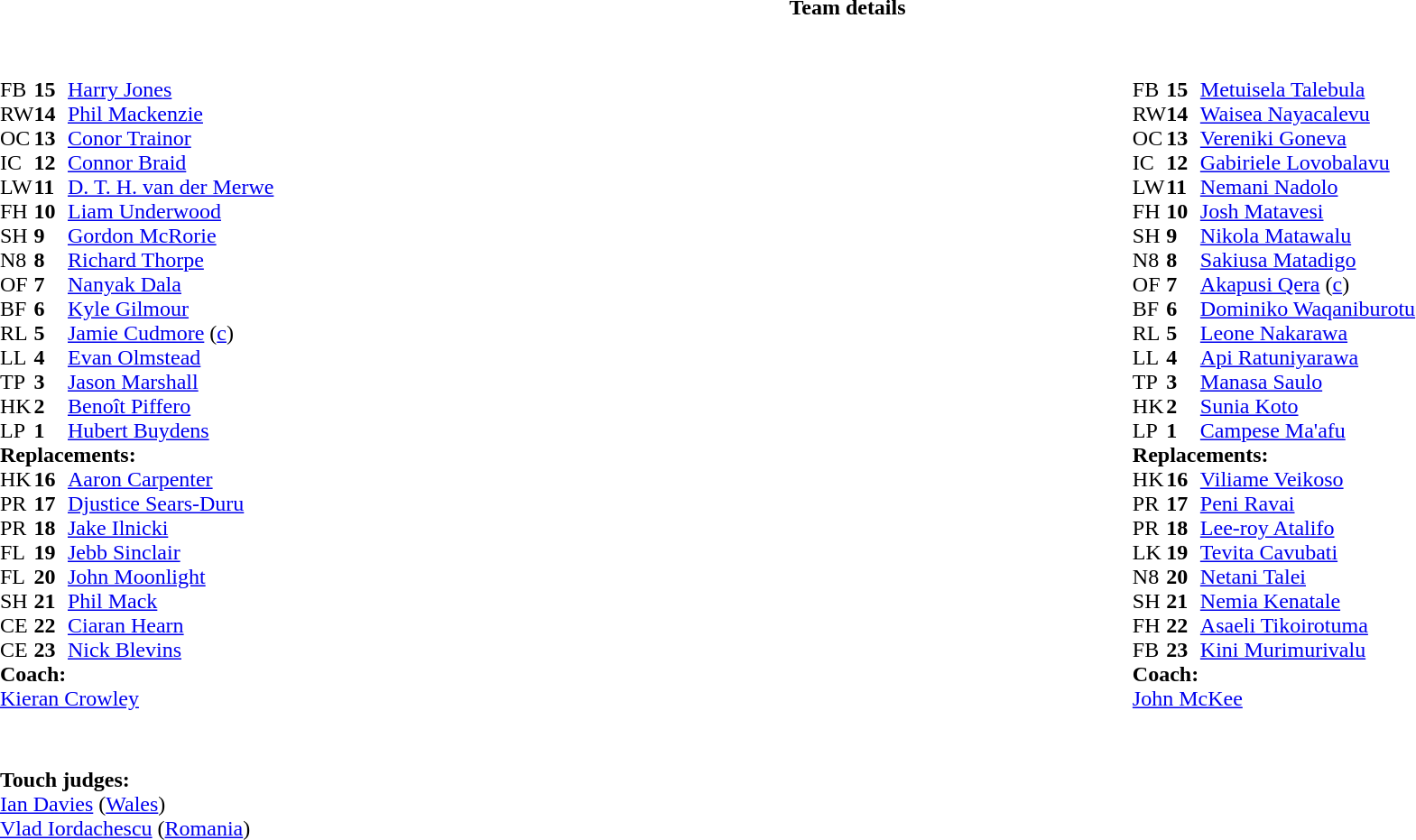<table border="0" width="100%" class="collapsible collapsed">
<tr>
<th>Team details</th>
</tr>
<tr>
<td><br><table style="width:100%;">
<tr>
<td style="vertical-align:top; width:50%"><br><table cellspacing="0" cellpadding="0">
<tr>
<th width="25"></th>
<th width="25"></th>
</tr>
<tr>
<td>FB</td>
<td><strong>15</strong></td>
<td><a href='#'>Harry Jones</a></td>
<td></td>
<td></td>
</tr>
<tr>
<td>RW</td>
<td><strong>14</strong></td>
<td><a href='#'>Phil Mackenzie</a></td>
<td></td>
<td></td>
</tr>
<tr>
<td>OC</td>
<td><strong>13</strong></td>
<td><a href='#'>Conor Trainor</a></td>
</tr>
<tr>
<td>IC</td>
<td><strong>12</strong></td>
<td><a href='#'>Connor Braid</a></td>
</tr>
<tr>
<td>LW</td>
<td><strong>11</strong></td>
<td><a href='#'>D. T. H. van der Merwe</a></td>
</tr>
<tr>
<td>FH</td>
<td><strong>10</strong></td>
<td><a href='#'>Liam Underwood</a></td>
</tr>
<tr>
<td>SH</td>
<td><strong>9</strong></td>
<td><a href='#'>Gordon McRorie</a></td>
<td></td>
<td></td>
</tr>
<tr>
<td>N8</td>
<td><strong>8</strong></td>
<td><a href='#'>Richard Thorpe</a></td>
</tr>
<tr>
<td>OF</td>
<td><strong>7</strong></td>
<td><a href='#'>Nanyak Dala</a></td>
</tr>
<tr>
<td>BF</td>
<td><strong>6</strong></td>
<td><a href='#'>Kyle Gilmour</a></td>
</tr>
<tr>
<td>RL</td>
<td><strong>5</strong></td>
<td><a href='#'>Jamie Cudmore</a> (<a href='#'>c</a>)</td>
<td></td>
<td></td>
</tr>
<tr>
<td>LL</td>
<td><strong>4</strong></td>
<td><a href='#'>Evan Olmstead</a></td>
</tr>
<tr>
<td>TP</td>
<td><strong>3</strong></td>
<td><a href='#'>Jason Marshall</a></td>
<td></td>
<td></td>
</tr>
<tr>
<td>HK</td>
<td><strong>2</strong></td>
<td><a href='#'>Benoît Piffero</a></td>
<td></td>
<td></td>
</tr>
<tr>
<td>LP</td>
<td><strong>1</strong></td>
<td><a href='#'>Hubert Buydens</a></td>
<td></td>
<td></td>
</tr>
<tr>
<td colspan=3><strong>Replacements:</strong></td>
</tr>
<tr>
<td>HK</td>
<td><strong>16</strong></td>
<td><a href='#'>Aaron Carpenter</a></td>
<td></td>
<td></td>
</tr>
<tr>
<td>PR</td>
<td><strong>17</strong></td>
<td><a href='#'>Djustice Sears-Duru</a></td>
<td></td>
<td></td>
</tr>
<tr>
<td>PR</td>
<td><strong>18</strong></td>
<td><a href='#'>Jake Ilnicki</a></td>
<td></td>
<td></td>
</tr>
<tr>
<td>FL</td>
<td><strong>19</strong></td>
<td><a href='#'>Jebb Sinclair</a></td>
<td></td>
<td></td>
</tr>
<tr>
<td>FL</td>
<td><strong>20</strong></td>
<td><a href='#'>John Moonlight</a></td>
</tr>
<tr>
<td>SH</td>
<td><strong>21</strong></td>
<td><a href='#'>Phil Mack</a></td>
<td></td>
<td></td>
</tr>
<tr>
<td>CE</td>
<td><strong>22</strong></td>
<td><a href='#'>Ciaran Hearn</a></td>
<td></td>
<td></td>
</tr>
<tr>
<td>CE</td>
<td><strong>23</strong></td>
<td><a href='#'>Nick Blevins</a></td>
<td></td>
<td></td>
</tr>
<tr>
<td colspan=3><strong>Coach:</strong></td>
</tr>
<tr>
<td colspan="4"> <a href='#'>Kieran Crowley</a></td>
</tr>
</table>
</td>
<td valign="top"></td>
<td style="vertical-align:top; width:50%"><br><table cellspacing="0" cellpadding="0" style="margin:auto">
<tr>
<th width="25"></th>
<th width="25"></th>
</tr>
<tr>
<td>FB</td>
<td><strong>15</strong></td>
<td><a href='#'>Metuisela Talebula</a></td>
</tr>
<tr>
<td>RW</td>
<td><strong>14</strong></td>
<td><a href='#'>Waisea Nayacalevu</a></td>
</tr>
<tr>
<td>OC</td>
<td><strong>13</strong></td>
<td><a href='#'>Vereniki Goneva</a></td>
<td></td>
<td></td>
</tr>
<tr>
<td>IC</td>
<td><strong>12</strong></td>
<td><a href='#'>Gabiriele Lovobalavu</a></td>
</tr>
<tr>
<td>LW</td>
<td><strong>11</strong></td>
<td><a href='#'>Nemani Nadolo</a></td>
</tr>
<tr>
<td>FH</td>
<td><strong>10</strong></td>
<td><a href='#'>Josh Matavesi</a></td>
<td></td>
<td></td>
</tr>
<tr>
<td>SH</td>
<td><strong>9</strong></td>
<td><a href='#'>Nikola Matawalu</a></td>
<td></td>
<td></td>
</tr>
<tr>
<td>N8</td>
<td><strong>8</strong></td>
<td><a href='#'>Sakiusa Matadigo</a></td>
<td></td>
<td></td>
</tr>
<tr>
<td>OF</td>
<td><strong>7</strong></td>
<td><a href='#'>Akapusi Qera</a> (<a href='#'>c</a>)</td>
</tr>
<tr>
<td>BF</td>
<td><strong>6</strong></td>
<td><a href='#'>Dominiko Waqaniburotu</a></td>
</tr>
<tr>
<td>RL</td>
<td><strong>5</strong></td>
<td><a href='#'>Leone Nakarawa</a></td>
</tr>
<tr>
<td>LL</td>
<td><strong>4</strong></td>
<td><a href='#'>Api Ratuniyarawa</a></td>
<td></td>
<td></td>
</tr>
<tr>
<td>TP</td>
<td><strong>3</strong></td>
<td><a href='#'>Manasa Saulo</a></td>
<td></td>
<td></td>
</tr>
<tr>
<td>HK</td>
<td><strong>2</strong></td>
<td><a href='#'>Sunia Koto</a></td>
<td></td>
<td></td>
</tr>
<tr>
<td>LP</td>
<td><strong>1</strong></td>
<td><a href='#'>Campese Ma'afu</a></td>
<td></td>
<td></td>
</tr>
<tr>
<td colspan=3><strong>Replacements:</strong></td>
</tr>
<tr>
<td>HK</td>
<td><strong>16</strong></td>
<td><a href='#'>Viliame Veikoso</a></td>
<td></td>
<td></td>
</tr>
<tr>
<td>PR</td>
<td><strong>17</strong></td>
<td><a href='#'>Peni Ravai</a></td>
<td></td>
<td></td>
</tr>
<tr>
<td>PR</td>
<td><strong>18</strong></td>
<td><a href='#'>Lee-roy Atalifo</a></td>
<td></td>
<td></td>
</tr>
<tr>
<td>LK</td>
<td><strong>19</strong></td>
<td><a href='#'>Tevita Cavubati</a></td>
<td></td>
<td></td>
</tr>
<tr>
<td>N8</td>
<td><strong>20</strong></td>
<td><a href='#'>Netani Talei</a></td>
<td></td>
<td></td>
</tr>
<tr>
<td>SH</td>
<td><strong>21</strong></td>
<td><a href='#'>Nemia Kenatale</a></td>
<td></td>
<td></td>
</tr>
<tr>
<td>FH</td>
<td><strong>22</strong></td>
<td><a href='#'>Asaeli Tikoirotuma</a></td>
<td></td>
<td></td>
</tr>
<tr>
<td>FB</td>
<td><strong>23</strong></td>
<td><a href='#'>Kini Murimurivalu</a></td>
<td></td>
<td></td>
</tr>
<tr>
<td colspan=3><strong>Coach:</strong></td>
</tr>
<tr>
<td colspan="4"> <a href='#'>John McKee</a></td>
</tr>
</table>
</td>
</tr>
</table>
<table style="width:100%">
<tr>
<td><br><br><strong>Touch judges:</strong>
<br><a href='#'>Ian Davies</a> (<a href='#'>Wales</a>)
<br><a href='#'>Vlad Iordachescu</a> (<a href='#'>Romania</a>)</td>
</tr>
</table>
</td>
</tr>
</table>
